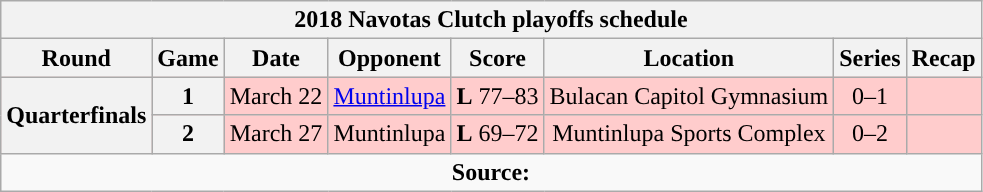<table class="wikitable" style="text-align:center">
<tr>
<th colspan=8>2018 Navotas Clutch playoffs schedule</th>
</tr>
<tr>
<th>Round</th>
<th>Game</th>
<th>Date</th>
<th>Opponent</th>
<th>Score</th>
<th>Location</th>
<th>Series</th>
<th>Recap</th>
</tr>
<tr style="background:#fcc">
<th rowspan=2>Quarterfinals</th>
<th>1</th>
<td>March 22</td>
<td><a href='#'>Muntinlupa</a></td>
<td><strong>L</strong> 77–83</td>
<td>Bulacan Capitol Gymnasium</td>
<td>0–1</td>
<td></td>
</tr>
<tr style="background:#fcc">
<th>2</th>
<td>March 27</td>
<td>Muntinlupa</td>
<td><strong>L</strong> 69–72</td>
<td>Muntinlupa Sports Complex</td>
<td>0–2</td>
<td></td>
</tr>
<tr>
<td colspan=8 align=center><strong>Source: </strong></td>
</tr>
</table>
